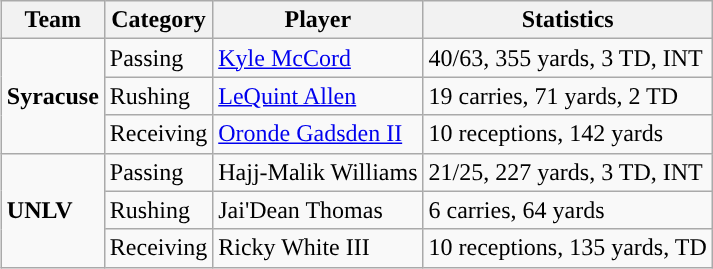<table class="wikitable" style="float: right;">
<tr>
<th>Team</th>
<th>Category</th>
<th>Player</th>
<th>Statistics</th>
</tr>
<tr>
<td rowspan=3><strong>Syracuse</strong></td>
<td>Passing</td>
<td><a href='#'>Kyle McCord</a></td>
<td>40/63, 355 yards, 3 TD, INT</td>
</tr>
<tr>
<td>Rushing</td>
<td><a href='#'>LeQuint Allen</a></td>
<td>19 carries, 71 yards, 2 TD</td>
</tr>
<tr>
<td>Receiving</td>
<td><a href='#'>Oronde Gadsden II</a></td>
<td>10 receptions, 142 yards</td>
</tr>
<tr>
<td rowspan=3><strong>UNLV</strong></td>
<td>Passing</td>
<td>Hajj-Malik Williams</td>
<td>21/25, 227 yards, 3 TD, INT</td>
</tr>
<tr>
<td>Rushing</td>
<td>Jai'Dean Thomas</td>
<td>6 carries, 64 yards</td>
</tr>
<tr>
<td>Receiving</td>
<td>Ricky White III</td>
<td>10 receptions, 135 yards, TD</td>
</tr>
</table>
